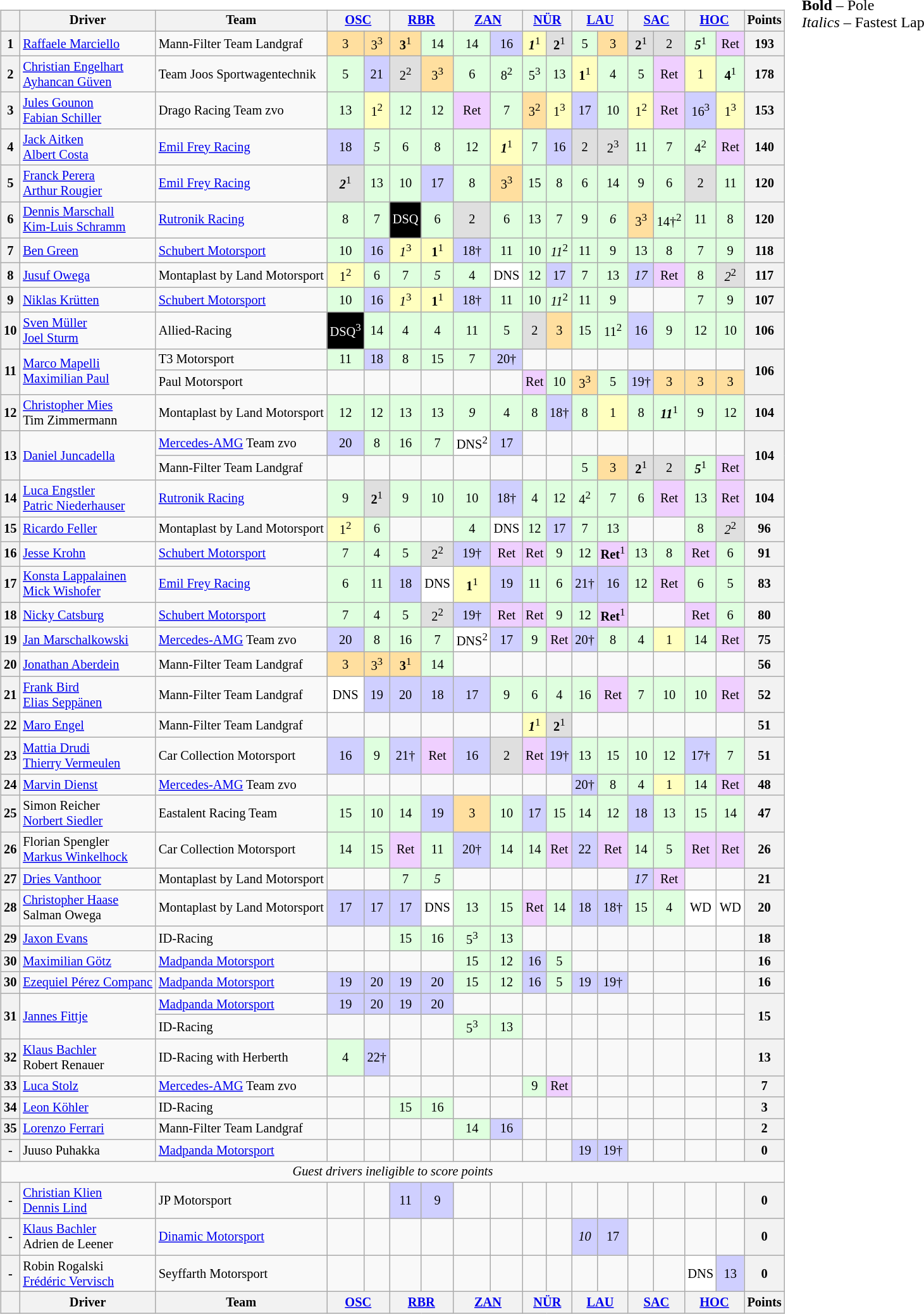<table>
<tr>
<td valign="top"><br><table class="wikitable" style="font-size: 85%; text-align:center;">
<tr>
<th></th>
<th>Driver</th>
<th>Team</th>
<th colspan=2><a href='#'>OSC</a><br></th>
<th colspan=2><a href='#'>RBR</a><br></th>
<th colspan=2><a href='#'>ZAN</a><br></th>
<th colspan=2><a href='#'>NÜR</a><br></th>
<th colspan=2><a href='#'>LAU</a><br></th>
<th colspan=2><a href='#'>SAC</a><br></th>
<th colspan=2><a href='#'>HOC</a><br></th>
<th>Points</th>
</tr>
<tr>
<th>1</th>
<td align="left"> <a href='#'>Raffaele Marciello</a></td>
<td align="left"> Mann-Filter Team Landgraf</td>
<td style="background:#ffdf9f;">3</td>
<td style="background:#ffdf9f;">3<sup>3</sup></td>
<td style="background:#ffdf9f;"><strong>3</strong><sup>1</sup></td>
<td style="background:#dfffdf;">14</td>
<td style="background:#dfffdf;">14</td>
<td style="background:#cfcfff;">16</td>
<td style="background:#ffffbf;"><strong><em>1</em></strong><sup>1</sup></td>
<td style="background:#dfdfdf;"><strong>2</strong><sup>1</sup></td>
<td style="background:#dfffdf;">5</td>
<td style="background:#ffdf9f;">3</td>
<td style="background:#dfdfdf;"><strong>2</strong><sup>1</sup></td>
<td style="background:#dfdfdf;">2</td>
<td style="background:#dfffdf;"><strong><em>5</em></strong><sup>1</sup></td>
<td style="background:#efcfff;">Ret</td>
<th>193</th>
</tr>
<tr>
<th>2</th>
<td align="left"> <a href='#'>Christian Engelhart</a><br> <a href='#'>Ayhancan Güven</a></td>
<td align="left"> Team Joos Sportwagentechnik</td>
<td style="background:#dfffdf;">5</td>
<td style="background:#cfcfff;">21</td>
<td style="background:#dfdfdf;">2<sup>2</sup></td>
<td style="background:#ffdf9f;">3<sup>3</sup></td>
<td style="background:#dfffdf;">6</td>
<td style="background:#dfffdf;">8<sup>2</sup></td>
<td style="background:#dfffdf;">5<sup>3</sup></td>
<td style="background:#dfffdf;">13</td>
<td style="background:#ffffbf;"><strong>1</strong><sup>1</sup></td>
<td style="background:#dfffdf;">4</td>
<td style="background:#dfffdf;">5</td>
<td style="background:#efcfff;">Ret</td>
<td style="background:#ffffbf;">1</td>
<td style="background:#dfffdf;"><strong>4</strong><sup>1</sup></td>
<th>178</th>
</tr>
<tr>
<th>3</th>
<td align="left"> <a href='#'>Jules Gounon</a><br> <a href='#'>Fabian Schiller</a></td>
<td align="left"> Drago Racing Team zvo</td>
<td style="background:#dfffdf;">13</td>
<td style="background:#ffffbf;">1<sup>2</sup></td>
<td style="background:#dfffdf;">12</td>
<td style="background:#dfffdf;">12</td>
<td style="background:#efcfff;">Ret</td>
<td style="background:#dfffdf;">7</td>
<td style="background:#ffdf9f;">3<sup>2</sup></td>
<td style="background:#ffffbf;">1<sup>3</sup></td>
<td style="background:#cfcfff;">17</td>
<td style="background:#dfffdf;">10</td>
<td style="background:#ffffbf;">1<sup>2</sup></td>
<td style="background:#efcfff;">Ret</td>
<td style="background:#cfcfff;">16<sup>3</sup></td>
<td style="background:#ffffbf;">1<sup>3</sup></td>
<th>153</th>
</tr>
<tr>
<th>4</th>
<td align="left"> <a href='#'>Jack Aitken</a><br> <a href='#'>Albert Costa</a></td>
<td align="left"> <a href='#'>Emil Frey Racing</a></td>
<td style="background:#cfcfff;">18</td>
<td style="background:#dfffdf;"><em>5</em></td>
<td style="background:#dfffdf;">6</td>
<td style="background:#dfffdf;">8</td>
<td style="background:#dfffdf;">12</td>
<td style="background:#ffffbf;"><strong><em>1</em></strong><sup>1</sup></td>
<td style="background:#dfffdf;">7</td>
<td style="background:#cfcfff;">16</td>
<td style="background:#dfdfdf;">2</td>
<td style="background:#dfdfdf;">2<sup>3</sup></td>
<td style="background:#dfffdf;">11</td>
<td style="background:#dfffdf;">7</td>
<td style="background:#dfffdf;">4<sup>2</sup></td>
<td style="background:#efcfff;">Ret</td>
<th>140</th>
</tr>
<tr>
<th>5</th>
<td align="left"> <a href='#'>Franck Perera</a><br> <a href='#'>Arthur Rougier</a></td>
<td align="left"> <a href='#'>Emil Frey Racing</a></td>
<td style="background:#dfdfdf;"><strong><em>2</em></strong><sup>1</sup></td>
<td style="background:#dfffdf;">13</td>
<td style="background:#dfffdf;">10</td>
<td style="background:#cfcfff;">17</td>
<td style="background:#dfffdf;">8</td>
<td style="background:#ffdf9f;">3<sup>3</sup></td>
<td style="background:#dfffdf;">15</td>
<td style="background:#dfffdf;">8</td>
<td style="background:#dfffdf;">6</td>
<td style="background:#dfffdf;">14</td>
<td style="background:#dfffdf;">9</td>
<td style="background:#dfffdf;">6</td>
<td style="background:#dfdfdf;">2</td>
<td style="background:#dfffdf;">11</td>
<th>120</th>
</tr>
<tr>
<th>6</th>
<td align="left"> <a href='#'>Dennis Marschall</a><br> <a href='#'>Kim-Luis Schramm</a></td>
<td align="left"> <a href='#'>Rutronik Racing</a></td>
<td style="background:#dfffdf;">8</td>
<td style="background:#dfffdf;">7</td>
<td style="background:#000000; color:white">DSQ</td>
<td style="background:#dfffdf;">6</td>
<td style="background:#dfdfdf;">2</td>
<td style="background:#dfffdf;">6</td>
<td style="background:#dfffdf;">13</td>
<td style="background:#dfffdf;">7</td>
<td style="background:#dfffdf;">9</td>
<td style="background:#dfffdf;"><em>6</em></td>
<td style="background:#ffdf9f;">3<sup>3</sup></td>
<td style="background:#dfffdf;">14†<sup>2</sup></td>
<td style="background:#dfffdf;">11</td>
<td style="background:#dfffdf;">8</td>
<th>120</th>
</tr>
<tr>
<th>7</th>
<td align="left"> <a href='#'>Ben Green</a></td>
<td align="left"> <a href='#'>Schubert Motorsport</a></td>
<td style="background:#dfffdf;">10</td>
<td style="background:#cfcfff;">16</td>
<td style="background:#ffffbf;"><em>1</em><sup>3</sup></td>
<td style="background:#ffffbf;"><strong>1</strong><sup>1</sup></td>
<td style="background:#cfcfff;">18†</td>
<td style="background:#dfffdf;">11</td>
<td style="background:#dfffdf;">10</td>
<td style="background:#dfffdf;"><em>11</em><sup>2</sup></td>
<td style="background:#dfffdf;">11</td>
<td style="background:#dfffdf;">9</td>
<td style="background:#dfffdf;">13</td>
<td style="background:#dfffdf;">8</td>
<td style="background:#dfffdf;">7</td>
<td style="background:#dfffdf;">9</td>
<th>118</th>
</tr>
<tr>
<th>8</th>
<td align="left"> <a href='#'>Jusuf Owega</a></td>
<td align="left"> Montaplast by Land Motorsport</td>
<td style="background:#ffffbf;">1<sup>2</sup></td>
<td style="background:#dfffdf;">6</td>
<td style="background:#dfffdf;">7</td>
<td style="background:#dfffdf;"><em>5</em></td>
<td style="background:#dfffdf;">4</td>
<td style="background:#ffffff;">DNS</td>
<td style="background:#dfffdf;">12</td>
<td style="background:#cfcfff;">17</td>
<td style="background:#dfffdf;">7</td>
<td style="background:#dfffdf;">13</td>
<td style="background:#cfcfff;"><em>17</em></td>
<td style="background:#efcfff;">Ret</td>
<td style="background:#dfffdf;">8</td>
<td style="background:#dfdfdf;"><em>2</em><sup>2</sup></td>
<th>117</th>
</tr>
<tr>
<th>9</th>
<td align="left"> <a href='#'>Niklas Krütten</a></td>
<td align="left"> <a href='#'>Schubert Motorsport</a></td>
<td style="background:#dfffdf;">10</td>
<td style="background:#cfcfff;">16</td>
<td style="background:#ffffbf;"><em>1</em><sup>3</sup></td>
<td style="background:#ffffbf;"><strong>1</strong><sup>1</sup></td>
<td style="background:#cfcfff;">18†</td>
<td style="background:#dfffdf;">11</td>
<td style="background:#dfffdf;">10</td>
<td style="background:#dfffdf;"><em>11</em><sup>2</sup></td>
<td style="background:#dfffdf;">11</td>
<td style="background:#dfffdf;">9</td>
<td></td>
<td></td>
<td style="background:#dfffdf;">7</td>
<td style="background:#dfffdf;">9</td>
<th>107</th>
</tr>
<tr>
<th>10</th>
<td align="left"> <a href='#'>Sven Müller</a><br> <a href='#'>Joel Sturm</a></td>
<td align="left"> Allied-Racing</td>
<td style="background:#000000; color:white">DSQ<sup>3</sup></td>
<td style="background:#dfffdf;">14</td>
<td style="background:#dfffdf;">4</td>
<td style="background:#dfffdf;">4</td>
<td style="background:#dfffdf;">11</td>
<td style="background:#dfffdf;">5</td>
<td style="background:#dfdfdf;">2</td>
<td style="background:#ffdf9f;">3</td>
<td style="background:#dfffdf;">15</td>
<td style="background:#dfffdf;">11<sup>2</sup></td>
<td style="background:#cfcfff;">16</td>
<td style="background:#dfffdf;">9</td>
<td style="background:#dfffdf;">12</td>
<td style="background:#dfffdf;">10</td>
<th>106</th>
</tr>
<tr>
<th rowspan="2">11</th>
<td rowspan="2" align="left"> <a href='#'>Marco Mapelli</a><br> <a href='#'>Maximilian Paul</a></td>
<td align="left"> T3 Motorsport</td>
<td style="background:#dfffdf;">11</td>
<td style="background:#cfcfff;">18</td>
<td style="background:#dfffdf;">8</td>
<td style="background:#dfffdf;">15</td>
<td style="background:#dfffdf;">7</td>
<td style="background:#cfcfff;">20†</td>
<td></td>
<td></td>
<td></td>
<td></td>
<td></td>
<td></td>
<td></td>
<td></td>
<th rowspan="2">106</th>
</tr>
<tr>
<td align="left"> Paul Motorsport</td>
<td></td>
<td></td>
<td></td>
<td></td>
<td></td>
<td></td>
<td style="background:#efcfff;">Ret</td>
<td style="background:#dfffdf;">10</td>
<td style="background:#ffdf9f;">3<sup>3</sup></td>
<td style="background:#dfffdf;">5</td>
<td style="background:#cfcfff;">19†</td>
<td style="background:#ffdf9f;">3</td>
<td style="background:#ffdf9f;">3</td>
<td style="background:#ffdf9f;">3</td>
</tr>
<tr>
<th>12</th>
<td align="left"> <a href='#'>Christopher Mies</a><br> Tim Zimmermann</td>
<td align="left"> Montaplast by Land Motorsport</td>
<td style="background:#dfffdf;">12</td>
<td style="background:#dfffdf;">12</td>
<td style="background:#dfffdf;">13</td>
<td style="background:#dfffdf;">13</td>
<td style="background:#dfffdf;"><em>9</em></td>
<td style="background:#dfffdf;">4</td>
<td style="background:#dfffdf;">8</td>
<td style="background:#cfcfff;">18†</td>
<td style="background:#dfffdf;">8</td>
<td style="background:#ffffbf;">1</td>
<td style="background:#dfffdf;">8</td>
<td style="background:#dfffdf;"><strong><em>11</em></strong><sup>1</sup></td>
<td style="background:#dfffdf;">9</td>
<td style="background:#dfffdf;">12</td>
<th>104</th>
</tr>
<tr>
<th rowspan=2>13</th>
<td rowspan=2 align="left"> <a href='#'>Daniel Juncadella</a></td>
<td align="left"> <a href='#'>Mercedes-AMG</a> Team zvo</td>
<td style="background:#cfcfff;">20</td>
<td style="background:#dfffdf;">8</td>
<td style="background:#dfffdf;">16</td>
<td style="background:#dfffdf;">7</td>
<td style="background:#ffffff;">DNS<sup>2</sup></td>
<td style="background:#cfcfff;">17</td>
<td></td>
<td></td>
<td></td>
<td></td>
<td></td>
<td></td>
<td></td>
<td></td>
<th rowspan=2>104</th>
</tr>
<tr>
<td align="left"> Mann-Filter Team Landgraf</td>
<td></td>
<td></td>
<td></td>
<td></td>
<td></td>
<td></td>
<td></td>
<td></td>
<td style="background:#dfffdf;">5</td>
<td style="background:#ffdf9f;">3</td>
<td style="background:#dfdfdf;"><strong>2</strong><sup>1</sup></td>
<td style="background:#dfdfdf;">2</td>
<td style="background:#dfffdf;"><strong><em>5</em></strong><sup>1</sup></td>
<td style="background:#efcfff;">Ret</td>
</tr>
<tr>
<th>14</th>
<td align="left"> <a href='#'>Luca Engstler</a><br> <a href='#'>Patric Niederhauser</a></td>
<td align="left"> <a href='#'>Rutronik Racing</a></td>
<td style="background:#dfffdf;">9</td>
<td style="background:#dfdfdf;"><strong>2</strong><sup>1</sup></td>
<td style="background:#dfffdf;">9</td>
<td style="background:#dfffdf;">10</td>
<td style="background:#dfffdf;">10</td>
<td style="background:#cfcfff;">18†</td>
<td style="background:#dfffdf;">4</td>
<td style="background:#dfffdf;">12</td>
<td style="background:#dfffdf;">4<sup>2</sup></td>
<td style="background:#dfffdf;">7</td>
<td style="background:#dfffdf;">6</td>
<td style="background:#efcfff;">Ret</td>
<td style="background:#dfffdf;">13</td>
<td style="background:#efcfff;">Ret</td>
<th>104</th>
</tr>
<tr>
<th>15</th>
<td align="left"> <a href='#'>Ricardo Feller</a></td>
<td align="left"> Montaplast by Land Motorsport</td>
<td style="background:#ffffbf;">1<sup>2</sup></td>
<td style="background:#dfffdf;">6</td>
<td></td>
<td></td>
<td style="background:#dfffdf;">4</td>
<td style="background:#ffffff;">DNS</td>
<td style="background:#dfffdf;">12</td>
<td style="background:#cfcfff;">17</td>
<td style="background:#dfffdf;">7</td>
<td style="background:#dfffdf;">13</td>
<td></td>
<td></td>
<td style="background:#dfffdf;">8</td>
<td style="background:#dfdfdf;"><em>2</em><sup>2</sup></td>
<th>96</th>
</tr>
<tr>
<th>16</th>
<td align="left"> <a href='#'>Jesse Krohn</a></td>
<td align="left"> <a href='#'>Schubert Motorsport</a></td>
<td style="background:#dfffdf;">7</td>
<td style="background:#dfffdf;">4</td>
<td style="background:#dfffdf;">5</td>
<td style="background:#dfdfdf;">2<sup>2</sup></td>
<td style="background:#cfcfff;">19†</td>
<td style="background:#efcfff;">Ret</td>
<td style="background:#efcfff;">Ret</td>
<td style="background:#dfffdf;">9</td>
<td style="background:#dfffdf;">12</td>
<td style="background:#efcfff;"><strong>Ret</strong><sup>1</sup></td>
<td style="background:#dfffdf;">13</td>
<td style="background:#dfffdf;">8</td>
<td style="background:#efcfff;">Ret</td>
<td style="background:#dfffdf;">6</td>
<th>91</th>
</tr>
<tr>
<th>17</th>
<td align="left"> <a href='#'>Konsta Lappalainen</a><br> <a href='#'>Mick Wishofer</a></td>
<td align="left"> <a href='#'>Emil Frey Racing</a></td>
<td style="background:#dfffdf;">6</td>
<td style="background:#dfffdf;">11</td>
<td style="background:#cfcfff;">18</td>
<td style="background:#ffffff;">DNS</td>
<td style="background:#ffffbf;"><strong>1</strong><sup>1</sup></td>
<td style="background:#cfcfff;">19</td>
<td style="background:#dfffdf;">11</td>
<td style="background:#dfffdf;">6</td>
<td style="background:#cfcfff;">21†</td>
<td style="background:#cfcfff;">16</td>
<td style="background:#dfffdf;">12</td>
<td style="background:#efcfff;">Ret</td>
<td style="background:#dfffdf;">6</td>
<td style="background:#dfffdf;">5</td>
<th>83</th>
</tr>
<tr>
<th>18</th>
<td align="left"> <a href='#'>Nicky Catsburg</a></td>
<td align="left"> <a href='#'>Schubert Motorsport</a></td>
<td style="background:#dfffdf;">7</td>
<td style="background:#dfffdf;">4</td>
<td style="background:#dfffdf;">5</td>
<td style="background:#dfdfdf;">2<sup>2</sup></td>
<td style="background:#cfcfff;">19†</td>
<td style="background:#efcfff;">Ret</td>
<td style="background:#efcfff;">Ret</td>
<td style="background:#dfffdf;">9</td>
<td style="background:#dfffdf;">12</td>
<td style="background:#efcfff;"><strong>Ret</strong><sup>1</sup></td>
<td></td>
<td></td>
<td style="background:#efcfff;">Ret</td>
<td style="background:#dfffdf;">6</td>
<th>80</th>
</tr>
<tr>
<th>19</th>
<td align="left"> <a href='#'>Jan Marschalkowski</a></td>
<td align="left"> <a href='#'>Mercedes-AMG</a> Team zvo</td>
<td style="background:#cfcfff;">20</td>
<td style="background:#dfffdf;">8</td>
<td style="background:#dfffdf;">16</td>
<td style="background:#dfffdf;">7</td>
<td style="background:#ffffff;">DNS<sup>2</sup></td>
<td style="background:#cfcfff;">17</td>
<td style="background:#dfffdf;">9</td>
<td style="background:#efcfff;">Ret</td>
<td style="background:#cfcfff;">20†</td>
<td style="background:#dfffdf;">8</td>
<td style="background:#dfffdf;">4</td>
<td style="background:#ffffbf;">1</td>
<td style="background:#dfffdf;">14</td>
<td style="background:#efcfff;">Ret</td>
<th>75</th>
</tr>
<tr>
<th>20</th>
<td align="left"> <a href='#'>Jonathan Aberdein</a></td>
<td align="left"> Mann-Filter Team Landgraf</td>
<td style="background:#ffdf9f;">3</td>
<td style="background:#ffdf9f;">3<sup>3</sup></td>
<td style="background:#ffdf9f;"><strong>3</strong><sup>1</sup></td>
<td style="background:#dfffdf;">14</td>
<td></td>
<td></td>
<td></td>
<td></td>
<td></td>
<td></td>
<td></td>
<td></td>
<td></td>
<td></td>
<th>56</th>
</tr>
<tr>
<th>21</th>
<td align="left"> <a href='#'>Frank Bird</a><br> <a href='#'>Elias Seppänen</a></td>
<td align="left"> Mann-Filter Team Landgraf</td>
<td style="background:#ffffff;">DNS</td>
<td style="background:#cfcfff;">19</td>
<td style="background:#cfcfff;">20</td>
<td style="background:#cfcfff;">18</td>
<td style="background:#cfcfff;">17</td>
<td style="background:#dfffdf;">9</td>
<td style="background:#dfffdf;">6</td>
<td style="background:#dfffdf;">4</td>
<td style="background:#dfffdf;">16</td>
<td style="background:#efcfff;">Ret</td>
<td style="background:#dfffdf;">7</td>
<td style="background:#dfffdf;">10</td>
<td style="background:#dfffdf;">10</td>
<td style="background:#efcfff;">Ret</td>
<th>52</th>
</tr>
<tr>
<th>22</th>
<td align="left"> <a href='#'>Maro Engel</a></td>
<td align="left"> Mann-Filter Team Landgraf</td>
<td></td>
<td></td>
<td></td>
<td></td>
<td></td>
<td></td>
<td style="background:#ffffbf;"><strong><em>1</em></strong><sup>1</sup></td>
<td style="background:#dfdfdf;"><strong>2</strong><sup>1</sup></td>
<td></td>
<td></td>
<td></td>
<td></td>
<td></td>
<td></td>
<th>51</th>
</tr>
<tr>
<th>23</th>
<td align="left"> <a href='#'>Mattia Drudi</a><br> <a href='#'>Thierry Vermeulen</a></td>
<td align="left"> Car Collection Motorsport</td>
<td style="background:#cfcfff;">16</td>
<td style="background:#dfffdf;">9</td>
<td style="background:#cfcfff;">21†</td>
<td style="background:#efcfff;">Ret</td>
<td style="background:#cfcfff;">16</td>
<td style="background:#dfdfdf;">2</td>
<td style="background:#efcfff;">Ret</td>
<td style="background:#cfcfff;">19†</td>
<td style="background:#dfffdf;">13</td>
<td style="background:#dfffdf;">15</td>
<td style="background:#dfffdf;">10</td>
<td style="background:#dfffdf;">12</td>
<td style="background:#cfcfff;">17†</td>
<td style="background:#dfffdf;">7</td>
<th>51</th>
</tr>
<tr>
<th>24</th>
<td align="left"> <a href='#'>Marvin Dienst</a></td>
<td align="left"> <a href='#'>Mercedes-AMG</a> Team zvo</td>
<td></td>
<td></td>
<td></td>
<td></td>
<td></td>
<td></td>
<td></td>
<td></td>
<td style="background:#cfcfff;">20†</td>
<td style="background:#dfffdf;">8</td>
<td style="background:#dfffdf;">4</td>
<td style="background:#ffffbf;">1</td>
<td style="background:#dfffdf;">14</td>
<td style="background:#efcfff;">Ret</td>
<th>48</th>
</tr>
<tr>
<th>25</th>
<td align="left"> Simon Reicher<br> <a href='#'>Norbert Siedler</a></td>
<td align="left"> Eastalent Racing Team</td>
<td style="background:#dfffdf;">15</td>
<td style="background:#dfffdf;">10</td>
<td style="background:#dfffdf;">14</td>
<td style="background:#cfcfff;">19</td>
<td style="background:#ffdf9f;">3</td>
<td style="background:#dfffdf;">10</td>
<td style="background:#cfcfff;">17</td>
<td style="background:#dfffdf;">15</td>
<td style="background:#dfffdf;">14</td>
<td style="background:#dfffdf;">12</td>
<td style="background:#cfcfff;">18</td>
<td style="background:#dfffdf;">13</td>
<td style="background:#dfffdf;">15</td>
<td style="background:#dfffdf;">14</td>
<th>47</th>
</tr>
<tr>
<th>26</th>
<td align="left"> Florian Spengler<br> <a href='#'>Markus Winkelhock</a></td>
<td align="left"> Car Collection Motorsport</td>
<td style="background:#dfffdf;">14</td>
<td style="background:#dfffdf;">15</td>
<td style="background:#efcfff;">Ret</td>
<td style="background:#dfffdf;">11</td>
<td style="background:#cfcfff;">20†</td>
<td style="background:#dfffdf;">14</td>
<td style="background:#dfffdf;">14</td>
<td style="background:#efcfff;">Ret</td>
<td style="background:#cfcfff;">22</td>
<td style="background:#efcfff;">Ret</td>
<td style="background:#dfffdf;">14</td>
<td style="background:#dfffdf;">5</td>
<td style="background:#efcfff;">Ret</td>
<td style="background:#efcfff;">Ret</td>
<th>26</th>
</tr>
<tr>
<th>27</th>
<td align="left"> <a href='#'>Dries Vanthoor</a></td>
<td align="left"> Montaplast by Land Motorsport</td>
<td></td>
<td></td>
<td style="background:#dfffdf;">7</td>
<td style="background:#dfffdf;"><em>5</em></td>
<td></td>
<td></td>
<td></td>
<td></td>
<td></td>
<td></td>
<td style="background:#cfcfff;"><em>17</em></td>
<td style="background:#efcfff;">Ret</td>
<td></td>
<td></td>
<th>21</th>
</tr>
<tr>
<th>28</th>
<td align="left"> <a href='#'>Christopher Haase</a><br> Salman Owega</td>
<td align="left"> Montaplast by Land Motorsport</td>
<td style="background:#cfcfff;">17</td>
<td style="background:#cfcfff;">17</td>
<td style="background:#cfcfff;">17</td>
<td style="background:#ffffff;">DNS</td>
<td style="background:#dfffdf;">13</td>
<td style="background:#dfffdf;">15</td>
<td style="background:#efcfff;">Ret</td>
<td style="background:#dfffdf;">14</td>
<td style="background:#cfcfff;">18</td>
<td style="background:#cfcfff;">18†</td>
<td style="background:#dfffdf;">15</td>
<td style="background:#dfffdf;">4</td>
<td style="background:#ffffff;">WD</td>
<td style="background:#ffffff;">WD</td>
<th>20</th>
</tr>
<tr>
<th>29</th>
<td align="left"> <a href='#'>Jaxon Evans</a></td>
<td align="left"> ID-Racing</td>
<td></td>
<td></td>
<td style="background:#dfffdf;">15</td>
<td style="background:#dfffdf;">16</td>
<td style="background:#dfffdf;">5<sup>3</sup></td>
<td style="background:#dfffdf;">13</td>
<td></td>
<td></td>
<td></td>
<td></td>
<td></td>
<td></td>
<td></td>
<td></td>
<th>18</th>
</tr>
<tr>
<th>30</th>
<td align="left"> <a href='#'>Maximilian Götz</a></td>
<td align="left"> <a href='#'>Madpanda Motorsport</a></td>
<td></td>
<td></td>
<td></td>
<td></td>
<td style="background:#dfffdf;">15</td>
<td style="background:#dfffdf;">12</td>
<td style="background:#cfcfff;">16</td>
<td style="background:#dfffdf;">5</td>
<td></td>
<td></td>
<td></td>
<td></td>
<td></td>
<td></td>
<th>16</th>
</tr>
<tr>
<th>30</th>
<td align="left"> <a href='#'>Ezequiel Pérez Companc</a></td>
<td align="left"> <a href='#'>Madpanda Motorsport</a></td>
<td style="background:#cfcfff;">19</td>
<td style="background:#cfcfff;">20</td>
<td style="background:#cfcfff;">19</td>
<td style="background:#cfcfff;">20</td>
<td style="background:#dfffdf;">15</td>
<td style="background:#dfffdf;">12</td>
<td style="background:#cfcfff;">16</td>
<td style="background:#dfffdf;">5</td>
<td style="background:#cfcfff;">19</td>
<td style="background:#cfcfff;">19†</td>
<td></td>
<td></td>
<td></td>
<td></td>
<th>16</th>
</tr>
<tr>
<th rowspan="2">31</th>
<td rowspan="2"  align="left"> <a href='#'>Jannes Fittje</a></td>
<td align="left"> <a href='#'>Madpanda Motorsport</a></td>
<td style="background:#cfcfff;">19</td>
<td style="background:#cfcfff;">20</td>
<td style="background:#cfcfff;">19</td>
<td style="background:#cfcfff;">20</td>
<td></td>
<td></td>
<td></td>
<td></td>
<td></td>
<td></td>
<td></td>
<td></td>
<td></td>
<td></td>
<th rowspan="2">15</th>
</tr>
<tr>
<td align="left"> ID-Racing</td>
<td></td>
<td></td>
<td></td>
<td></td>
<td style="background:#dfffdf;">5<sup>3</sup></td>
<td style="background:#dfffdf;">13</td>
<td></td>
<td></td>
<td></td>
<td></td>
<td></td>
<td></td>
<td></td>
<td></td>
</tr>
<tr>
<th>32</th>
<td align="left"> <a href='#'>Klaus Bachler</a><br> Robert Renauer</td>
<td align="left"> ID-Racing with Herberth</td>
<td style="background:#dfffdf;">4</td>
<td style="background:#cfcfff;">22†</td>
<td></td>
<td></td>
<td></td>
<td></td>
<td></td>
<td></td>
<td></td>
<td></td>
<td></td>
<td></td>
<td></td>
<td></td>
<th>13</th>
</tr>
<tr>
<th>33</th>
<td align="left"> <a href='#'>Luca Stolz</a></td>
<td align="left"> <a href='#'>Mercedes-AMG</a> Team zvo</td>
<td></td>
<td></td>
<td></td>
<td></td>
<td></td>
<td></td>
<td style="background:#dfffdf;">9</td>
<td style="background:#efcfff;">Ret</td>
<td></td>
<td></td>
<td></td>
<td></td>
<td></td>
<td></td>
<th>7</th>
</tr>
<tr>
<th>34</th>
<td align="left"> <a href='#'>Leon Köhler</a></td>
<td align="left"> ID-Racing</td>
<td></td>
<td></td>
<td style="background:#dfffdf;">15</td>
<td style="background:#dfffdf;">16</td>
<td></td>
<td></td>
<td></td>
<td></td>
<td></td>
<td></td>
<td></td>
<td></td>
<td></td>
<td></td>
<th>3</th>
</tr>
<tr>
<th>35</th>
<td align="left"> <a href='#'>Lorenzo Ferrari</a></td>
<td align="left"> Mann-Filter Team Landgraf</td>
<td></td>
<td></td>
<td></td>
<td></td>
<td style="background:#dfffdf;">14</td>
<td style="background:#cfcfff;">16</td>
<td></td>
<td></td>
<td></td>
<td></td>
<td></td>
<td></td>
<td></td>
<td></td>
<th>2</th>
</tr>
<tr>
<th>-</th>
<td align="left"> Juuso Puhakka</td>
<td align="left"> <a href='#'>Madpanda Motorsport</a></td>
<td></td>
<td></td>
<td></td>
<td></td>
<td></td>
<td></td>
<td></td>
<td></td>
<td style="background:#cfcfff;">19</td>
<td style="background:#cfcfff;">19†</td>
<td></td>
<td></td>
<td></td>
<td></td>
<th>0</th>
</tr>
<tr>
<td colspan="18" align="center"><em>Guest drivers ineligible to score points</em></td>
</tr>
<tr>
<th>-</th>
<td align=left> <a href='#'>Christian Klien</a><br> <a href='#'>Dennis Lind</a></td>
<td align=left> JP Motorsport</td>
<td></td>
<td></td>
<td style="background:#cfcfff;">11</td>
<td style="background:#cfcfff;">9</td>
<td></td>
<td></td>
<td></td>
<td></td>
<td></td>
<td></td>
<td></td>
<td></td>
<td></td>
<td></td>
<th>0</th>
</tr>
<tr>
<th>-</th>
<td align=left> <a href='#'>Klaus Bachler</a><br> Adrien de Leener</td>
<td align=left> <a href='#'>Dinamic Motorsport</a></td>
<td></td>
<td></td>
<td></td>
<td></td>
<td></td>
<td></td>
<td></td>
<td></td>
<td style="background:#cfcfff;"><em>10</em></td>
<td style="background:#cfcfff;">17</td>
<td></td>
<td></td>
<td></td>
<td></td>
<th>0</th>
</tr>
<tr>
<th>-</th>
<td align=left> Robin Rogalski<br> <a href='#'>Frédéric Vervisch</a></td>
<td align=left> Seyffarth Motorsport</td>
<td></td>
<td></td>
<td></td>
<td></td>
<td></td>
<td></td>
<td></td>
<td></td>
<td></td>
<td></td>
<td></td>
<td></td>
<td style="background:#ffffff;">DNS</td>
<td style="background:#cfcfff;">13</td>
<th>0</th>
</tr>
<tr>
<th></th>
<th>Driver</th>
<th>Team</th>
<th colspan=2><a href='#'>OSC</a><br></th>
<th colspan=2><a href='#'>RBR</a><br></th>
<th colspan=2><a href='#'>ZAN</a><br></th>
<th colspan=2><a href='#'>NÜR</a><br></th>
<th colspan=2><a href='#'>LAU</a><br></th>
<th colspan=2><a href='#'>SAC</a><br></th>
<th colspan=2><a href='#'>HOC</a><br></th>
<th>Points</th>
</tr>
</table>
</td>
<td valign="top"><br>
<span><strong>Bold</strong> – Pole<br>
<em>Italics</em> – Fastest Lap</span></td>
</tr>
</table>
